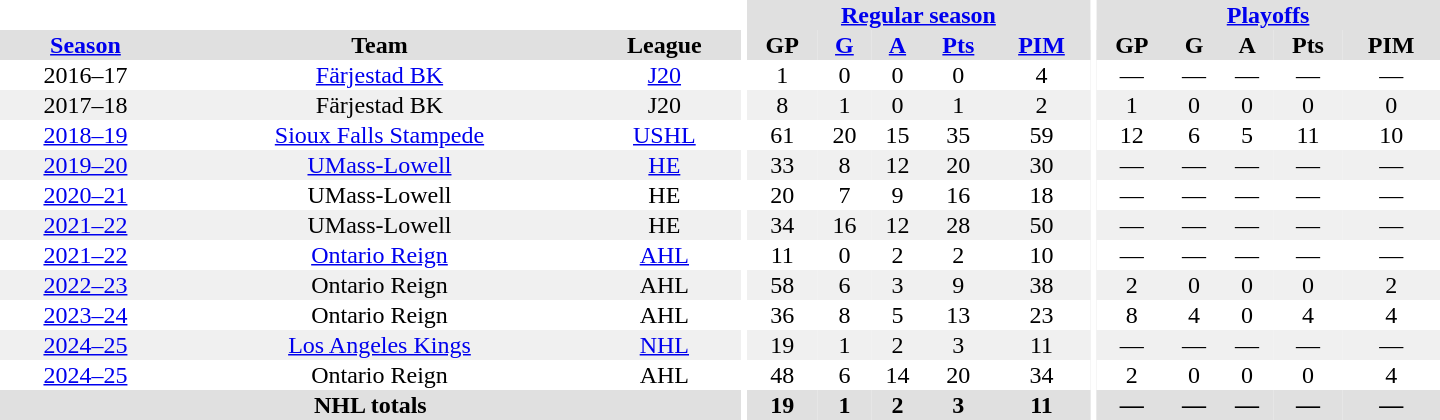<table border="0" cellpadding="1" cellspacing="0" style="text-align:center; width:60em">
<tr bgcolor="#e0e0e0">
<th colspan="3" bgcolor="#ffffff"></th>
<th rowspan="102" bgcolor="#ffffff"></th>
<th colspan="5"><a href='#'>Regular season</a></th>
<th rowspan="102" bgcolor="#ffffff"></th>
<th colspan="5"><a href='#'>Playoffs</a></th>
</tr>
<tr bgcolor="#e0e0e0">
<th><a href='#'>Season</a></th>
<th>Team</th>
<th>League</th>
<th>GP</th>
<th><a href='#'>G</a></th>
<th><a href='#'>A</a></th>
<th><a href='#'>Pts</a></th>
<th><a href='#'>PIM</a></th>
<th>GP</th>
<th>G</th>
<th>A</th>
<th>Pts</th>
<th>PIM</th>
</tr>
<tr>
<td>2016–17</td>
<td><a href='#'>Färjestad BK</a></td>
<td><a href='#'>J20</a></td>
<td>1</td>
<td>0</td>
<td>0</td>
<td>0</td>
<td>4</td>
<td>—</td>
<td>—</td>
<td>—</td>
<td>—</td>
<td>—</td>
</tr>
<tr bgcolor="#f0f0f0">
<td>2017–18</td>
<td>Färjestad BK</td>
<td>J20</td>
<td>8</td>
<td>1</td>
<td>0</td>
<td>1</td>
<td>2</td>
<td>1</td>
<td>0</td>
<td>0</td>
<td>0</td>
<td>0</td>
</tr>
<tr>
<td><a href='#'>2018–19</a></td>
<td><a href='#'>Sioux Falls Stampede</a></td>
<td><a href='#'>USHL</a></td>
<td>61</td>
<td>20</td>
<td>15</td>
<td>35</td>
<td>59</td>
<td>12</td>
<td>6</td>
<td>5</td>
<td>11</td>
<td>10</td>
</tr>
<tr bgcolor="#f0f0f0">
<td><a href='#'>2019–20</a></td>
<td><a href='#'>UMass-Lowell</a></td>
<td><a href='#'>HE</a></td>
<td>33</td>
<td>8</td>
<td>12</td>
<td>20</td>
<td>30</td>
<td>—</td>
<td>—</td>
<td>—</td>
<td>—</td>
<td>—</td>
</tr>
<tr>
<td><a href='#'>2020–21</a></td>
<td>UMass-Lowell</td>
<td>HE</td>
<td>20</td>
<td>7</td>
<td>9</td>
<td>16</td>
<td>18</td>
<td>—</td>
<td>—</td>
<td>—</td>
<td>—</td>
<td>—</td>
</tr>
<tr bgcolor="#f0f0f0">
<td><a href='#'>2021–22</a></td>
<td>UMass-Lowell</td>
<td>HE</td>
<td>34</td>
<td>16</td>
<td>12</td>
<td>28</td>
<td>50</td>
<td>—</td>
<td>—</td>
<td>—</td>
<td>—</td>
<td>—</td>
</tr>
<tr>
<td><a href='#'>2021–22</a></td>
<td><a href='#'>Ontario Reign</a></td>
<td><a href='#'>AHL</a></td>
<td>11</td>
<td>0</td>
<td>2</td>
<td>2</td>
<td>10</td>
<td>—</td>
<td>—</td>
<td>—</td>
<td>—</td>
<td>—</td>
</tr>
<tr bgcolor="#f0f0f0">
<td><a href='#'>2022–23</a></td>
<td>Ontario Reign</td>
<td>AHL</td>
<td>58</td>
<td>6</td>
<td>3</td>
<td>9</td>
<td>38</td>
<td>2</td>
<td>0</td>
<td>0</td>
<td>0</td>
<td>2</td>
</tr>
<tr>
<td><a href='#'>2023–24</a></td>
<td>Ontario Reign</td>
<td>AHL</td>
<td>36</td>
<td>8</td>
<td>5</td>
<td>13</td>
<td>23</td>
<td>8</td>
<td>4</td>
<td>0</td>
<td>4</td>
<td>4</td>
</tr>
<tr bgcolor="#f0f0f0">
<td><a href='#'>2024–25</a></td>
<td><a href='#'>Los Angeles Kings</a></td>
<td><a href='#'>NHL</a></td>
<td>19</td>
<td>1</td>
<td>2</td>
<td>3</td>
<td>11</td>
<td>—</td>
<td>—</td>
<td>—</td>
<td>—</td>
<td>—</td>
</tr>
<tr>
<td><a href='#'>2024–25</a></td>
<td>Ontario Reign</td>
<td>AHL</td>
<td>48</td>
<td>6</td>
<td>14</td>
<td>20</td>
<td>34</td>
<td>2</td>
<td>0</td>
<td>0</td>
<td>0</td>
<td>4</td>
</tr>
<tr bgcolor="#e0e0e0">
<th colspan="3">NHL totals</th>
<th>19</th>
<th>1</th>
<th>2</th>
<th>3</th>
<th>11</th>
<th>—</th>
<th>—</th>
<th>—</th>
<th>—</th>
<th>—</th>
</tr>
</table>
